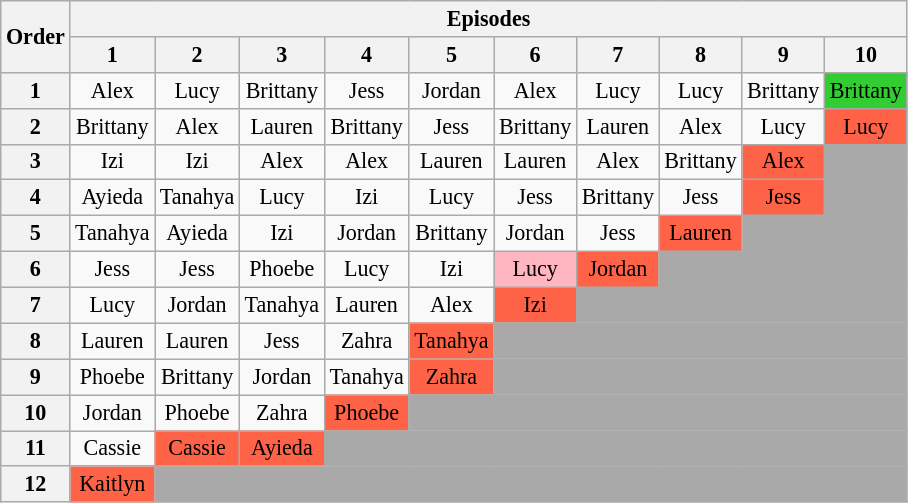<table class="wikitable" style="text-align:center; font-size:92%">
<tr>
<th rowspan=2>Order</th>
<th colspan="10">Episodes</th>
</tr>
<tr>
<th>1</th>
<th>2</th>
<th>3</th>
<th>4</th>
<th>5</th>
<th>6</th>
<th>7</th>
<th>8</th>
<th>9</th>
<th>10</th>
</tr>
<tr>
<th>1</th>
<td>Alex</td>
<td>Lucy</td>
<td>Brittany</td>
<td>Jess</td>
<td>Jordan</td>
<td>Alex</td>
<td>Lucy</td>
<td>Lucy</td>
<td>Brittany</td>
<td style="background:limegreen;">Brittany</td>
</tr>
<tr>
<th>2</th>
<td>Brittany</td>
<td>Alex</td>
<td>Lauren</td>
<td>Brittany</td>
<td>Jess</td>
<td>Brittany</td>
<td>Lauren</td>
<td>Alex</td>
<td>Lucy</td>
<td style="background:tomato;">Lucy</td>
</tr>
<tr>
<th>3</th>
<td>Izi</td>
<td>Izi</td>
<td>Alex</td>
<td>Alex</td>
<td>Lauren</td>
<td>Lauren</td>
<td>Alex</td>
<td>Brittany</td>
<td style="background:tomato;">Alex</td>
<td style="background:darkgray;"></td>
</tr>
<tr>
<th>4</th>
<td>Ayieda</td>
<td>Tanahya</td>
<td>Lucy</td>
<td>Izi</td>
<td>Lucy</td>
<td>Jess</td>
<td>Brittany</td>
<td>Jess</td>
<td style="background:tomato;">Jess</td>
<td style="background:darkgray;"></td>
</tr>
<tr>
<th>5</th>
<td>Tanahya</td>
<td>Ayieda</td>
<td>Izi</td>
<td>Jordan</td>
<td>Brittany</td>
<td>Jordan</td>
<td>Jess</td>
<td style="background:tomato;">Lauren</td>
<td colspan="2" style="background:darkgray;"></td>
</tr>
<tr>
<th>6</th>
<td>Jess</td>
<td>Jess</td>
<td>Phoebe</td>
<td>Lucy</td>
<td>Izi</td>
<td style="background:lightpink;">Lucy</td>
<td style="background:tomato;">Jordan</td>
<td colspan="3" style="background:darkgray;"></td>
</tr>
<tr>
<th>7</th>
<td>Lucy</td>
<td>Jordan</td>
<td>Tanahya</td>
<td>Lauren</td>
<td>Alex</td>
<td style="background:tomato;">Izi</td>
<td colspan="4" style="background:darkgray;"></td>
</tr>
<tr>
<th>8</th>
<td>Lauren</td>
<td>Lauren</td>
<td>Jess</td>
<td>Zahra</td>
<td style="background:tomato;">Tanahya</td>
<td colspan="5" style="background:darkgray;"></td>
</tr>
<tr>
<th>9</th>
<td>Phoebe</td>
<td>Brittany</td>
<td>Jordan</td>
<td>Tanahya</td>
<td style="background:tomato;">Zahra</td>
<td colspan="5" style="background:darkgray;"></td>
</tr>
<tr>
<th>10</th>
<td>Jordan</td>
<td>Phoebe</td>
<td>Zahra</td>
<td style="background:tomato;">Phoebe</td>
<td colspan="6" style="background:darkgray;"></td>
</tr>
<tr>
<th>11</th>
<td>Cassie</td>
<td style="background:tomato;">Cassie</td>
<td style="background:tomato;">Ayieda</td>
<td colspan="7" style="background:darkgray;"></td>
</tr>
<tr>
<th>12</th>
<td style="background:tomato;">Kaitlyn</td>
<td colspan="9" style="background:darkgray;"></td>
</tr>
</table>
